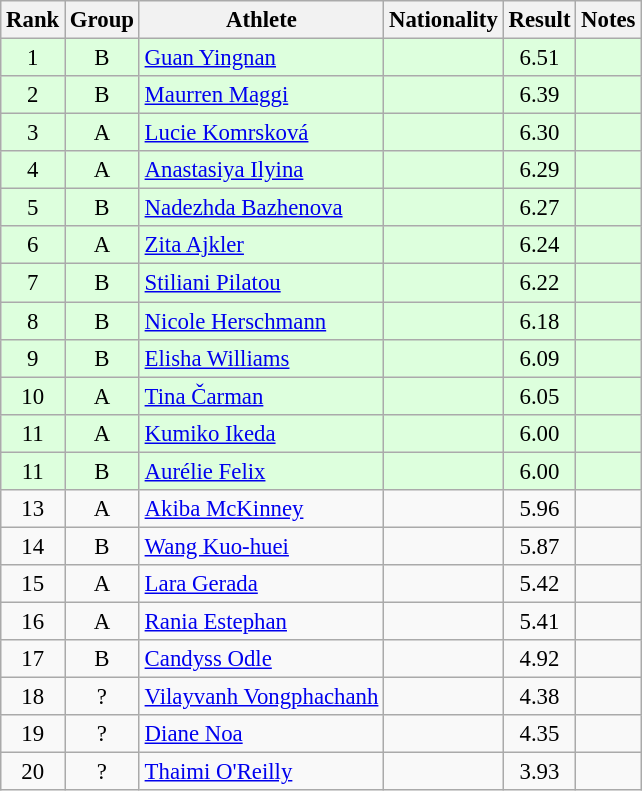<table class="wikitable sortable" style="text-align:center;font-size:95%">
<tr>
<th>Rank</th>
<th>Group</th>
<th>Athlete</th>
<th>Nationality</th>
<th>Result</th>
<th>Notes</th>
</tr>
<tr bgcolor=ddffdd>
<td>1</td>
<td>B</td>
<td align="left"><a href='#'>Guan Yingnan</a></td>
<td align=left></td>
<td>6.51</td>
<td></td>
</tr>
<tr bgcolor=ddffdd>
<td>2</td>
<td>B</td>
<td align="left"><a href='#'>Maurren Maggi</a></td>
<td align=left></td>
<td>6.39</td>
<td></td>
</tr>
<tr bgcolor=ddffdd>
<td>3</td>
<td>A</td>
<td align="left"><a href='#'>Lucie Komrsková</a></td>
<td align=left></td>
<td>6.30</td>
<td></td>
</tr>
<tr bgcolor=ddffdd>
<td>4</td>
<td>A</td>
<td align="left"><a href='#'>Anastasiya Ilyina</a></td>
<td align=left></td>
<td>6.29</td>
<td></td>
</tr>
<tr bgcolor=ddffdd>
<td>5</td>
<td>B</td>
<td align="left"><a href='#'>Nadezhda Bazhenova</a></td>
<td align=left></td>
<td>6.27</td>
<td></td>
</tr>
<tr bgcolor=ddffdd>
<td>6</td>
<td>A</td>
<td align="left"><a href='#'>Zita Ajkler</a></td>
<td align=left></td>
<td>6.24</td>
<td></td>
</tr>
<tr bgcolor=ddffdd>
<td>7</td>
<td>B</td>
<td align="left"><a href='#'>Stiliani Pilatou</a></td>
<td align=left></td>
<td>6.22</td>
<td></td>
</tr>
<tr bgcolor=ddffdd>
<td>8</td>
<td>B</td>
<td align="left"><a href='#'>Nicole Herschmann</a></td>
<td align=left></td>
<td>6.18</td>
<td></td>
</tr>
<tr bgcolor=ddffdd>
<td>9</td>
<td>B</td>
<td align="left"><a href='#'>Elisha Williams</a></td>
<td align=left></td>
<td>6.09</td>
<td></td>
</tr>
<tr bgcolor=ddffdd>
<td>10</td>
<td>A</td>
<td align="left"><a href='#'>Tina Čarman</a></td>
<td align=left></td>
<td>6.05</td>
<td></td>
</tr>
<tr bgcolor=ddffdd>
<td>11</td>
<td>A</td>
<td align="left"><a href='#'>Kumiko Ikeda</a></td>
<td align=left></td>
<td>6.00</td>
<td></td>
</tr>
<tr bgcolor=ddffdd>
<td>11</td>
<td>B</td>
<td align="left"><a href='#'>Aurélie Felix</a></td>
<td align=left></td>
<td>6.00</td>
<td></td>
</tr>
<tr>
<td>13</td>
<td>A</td>
<td align="left"><a href='#'>Akiba McKinney</a></td>
<td align=left></td>
<td>5.96</td>
<td></td>
</tr>
<tr>
<td>14</td>
<td>B</td>
<td align="left"><a href='#'>Wang Kuo-huei</a></td>
<td align=left></td>
<td>5.87</td>
<td></td>
</tr>
<tr>
<td>15</td>
<td>A</td>
<td align="left"><a href='#'>Lara Gerada</a></td>
<td align=left></td>
<td>5.42</td>
<td></td>
</tr>
<tr>
<td>16</td>
<td>A</td>
<td align="left"><a href='#'>Rania Estephan</a></td>
<td align=left></td>
<td>5.41</td>
<td></td>
</tr>
<tr>
<td>17</td>
<td>B</td>
<td align="left"><a href='#'>Candyss Odle</a></td>
<td align=left></td>
<td>4.92</td>
<td></td>
</tr>
<tr>
<td>18</td>
<td>?</td>
<td align="left"><a href='#'>Vilayvanh Vongphachanh</a></td>
<td align=left></td>
<td>4.38</td>
<td></td>
</tr>
<tr>
<td>19</td>
<td>?</td>
<td align="left"><a href='#'>Diane Noa</a></td>
<td align=left></td>
<td>4.35</td>
<td></td>
</tr>
<tr>
<td>20</td>
<td>?</td>
<td align="left"><a href='#'>Thaimi O'Reilly</a></td>
<td align=left></td>
<td>3.93</td>
<td></td>
</tr>
</table>
